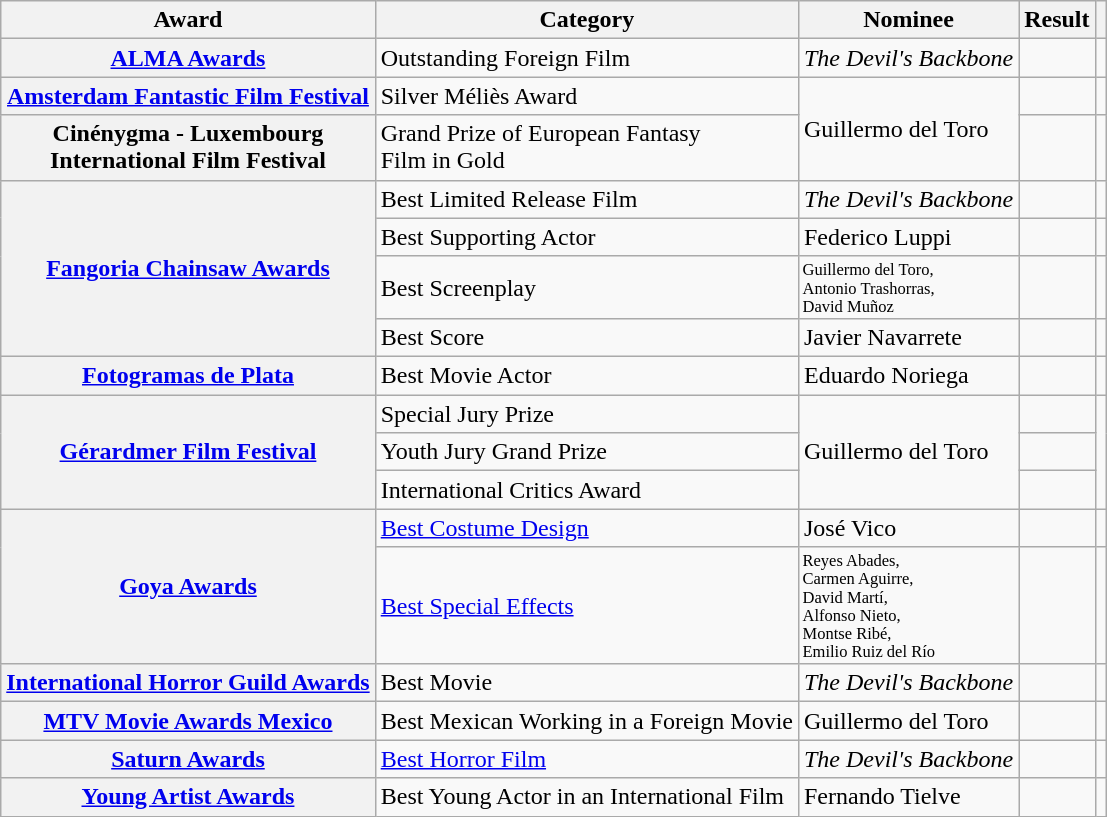<table class="wikitable plainrowheaders sortable">
<tr>
<th scope="col">Award</th>
<th scope="col">Category</th>
<th scope="col">Nominee</th>
<th scope="col">Result</th>
<th scope="col"></th>
</tr>
<tr>
<th scope="row"><a href='#'>ALMA Awards</a></th>
<td>Outstanding Foreign Film</td>
<td><em>The Devil's Backbone</em></td>
<td></td>
<td align="center"></td>
</tr>
<tr>
<th scope="row"><a href='#'>Amsterdam Fantastic Film Festival</a></th>
<td>Silver Méliès Award</td>
<td rowspan="2">Guillermo del Toro</td>
<td></td>
<td></td>
</tr>
<tr>
<th scope="row">Cinénygma - Luxembourg<br>International Film Festival</th>
<td>Grand Prize of European Fantasy<br>Film in Gold</td>
<td></td>
<td></td>
</tr>
<tr>
<th scope="row" rowspan="4"><a href='#'>Fangoria Chainsaw Awards</a></th>
<td>Best Limited Release Film</td>
<td><em>The Devil's Backbone</em></td>
<td></td>
<td></td>
</tr>
<tr>
<td>Best Supporting Actor</td>
<td>Federico Luppi</td>
<td></td>
<td></td>
</tr>
<tr>
<td>Best Screenplay</td>
<th style="background:#F9F9F9;font-size:11px;font-weight:normal;text-align:left;line-height:110%">Guillermo del Toro,<br>Antonio Trashorras,<br>David Muñoz</th>
<td></td>
<td></td>
</tr>
<tr>
<td>Best Score</td>
<td>Javier Navarrete</td>
<td></td>
<td></td>
</tr>
<tr>
<th scope="row"><a href='#'>Fotogramas de Plata</a></th>
<td>Best Movie Actor</td>
<td>Eduardo Noriega</td>
<td></td>
<td></td>
</tr>
<tr>
<th scope="row" rowspan="3"><a href='#'>Gérardmer Film Festival</a></th>
<td>Special Jury Prize</td>
<td rowspan="3">Guillermo del Toro</td>
<td></td>
<td rowspan="3" align="center"></td>
</tr>
<tr>
<td>Youth Jury Grand Prize</td>
<td></td>
</tr>
<tr>
<td>International Critics Award</td>
<td></td>
</tr>
<tr>
<th scope="row" rowspan="2"><a href='#'>Goya Awards</a></th>
<td><a href='#'>Best Costume Design</a></td>
<td>José Vico</td>
<td></td>
<td></td>
</tr>
<tr>
<td><a href='#'>Best Special Effects</a></td>
<th style="background:#F9F9F9;font-size:11px;font-weight:normal;text-align:left;line-height:110%">Reyes Abades,<br>Carmen Aguirre,<br>David Martí,<br>Alfonso Nieto,<br>Montse Ribé,<br> Emilio Ruiz del Río</th>
<td></td>
<td></td>
</tr>
<tr>
<th scope="row"><a href='#'>International Horror Guild Awards</a></th>
<td>Best Movie</td>
<td><em>The Devil's Backbone</em></td>
<td></td>
<td align="center"></td>
</tr>
<tr>
<th scope="row"><a href='#'>MTV Movie Awards Mexico</a></th>
<td>Best Mexican Working in a Foreign Movie</td>
<td>Guillermo del Toro</td>
<td></td>
<td></td>
</tr>
<tr>
<th scope="row"><a href='#'>Saturn Awards</a></th>
<td><a href='#'>Best Horror Film</a></td>
<td><em>The Devil's Backbone</em></td>
<td></td>
<td align="center"></td>
</tr>
<tr>
<th scope="row"><a href='#'>Young Artist Awards</a></th>
<td>Best Young Actor in an International Film</td>
<td>Fernando Tielve</td>
<td></td>
<td></td>
</tr>
</table>
